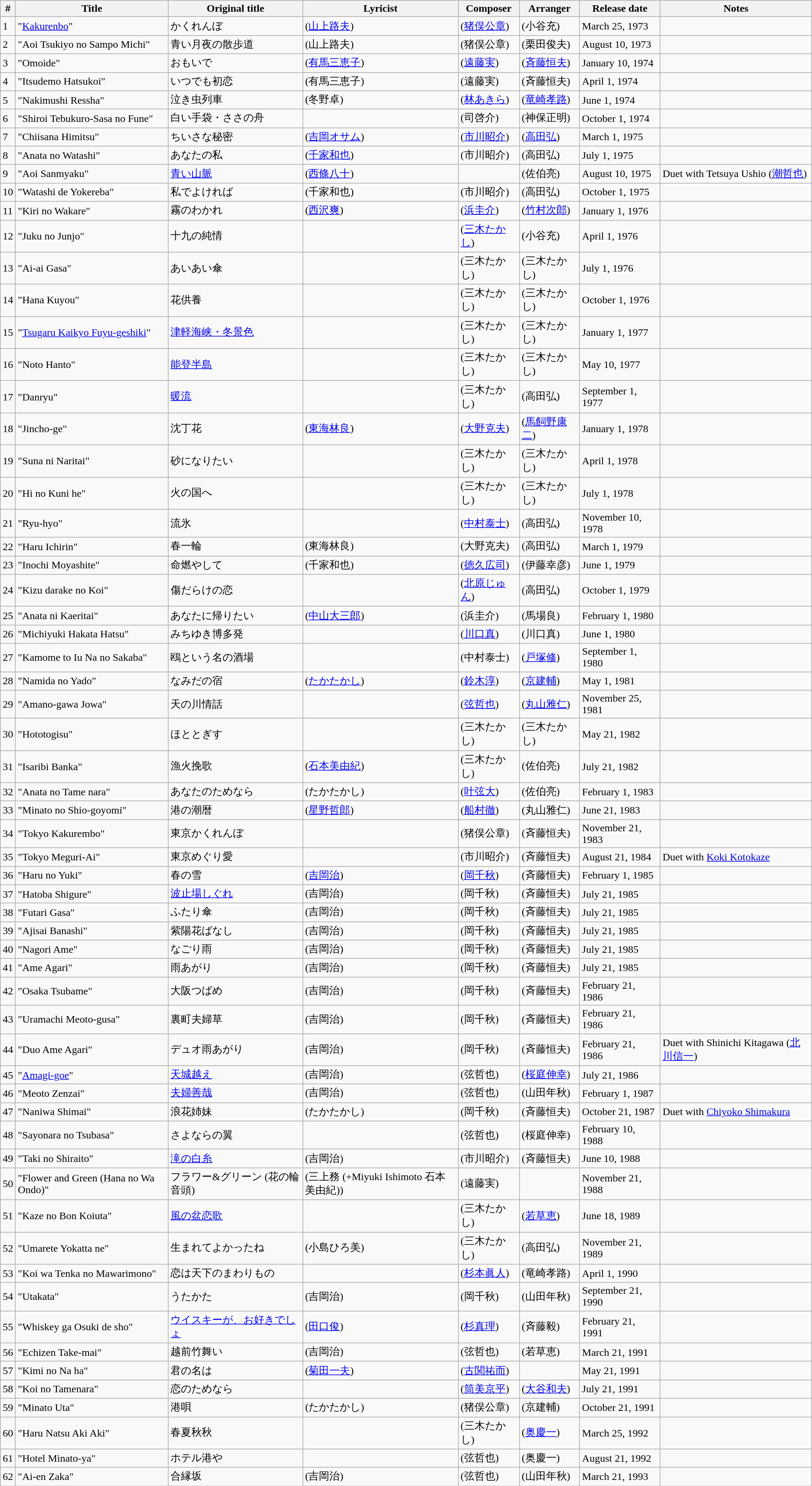<table class="wikitable sortable">
<tr>
<th>#</th>
<th>Title</th>
<th>Original title</th>
<th>Lyricist</th>
<th>Composer</th>
<th>Arranger</th>
<th data-sort-type="date">Release date</th>
<th>Notes</th>
</tr>
<tr>
<td>1</td>
<td>"<a href='#'>Kakurenbo</a>"</td>
<td>かくれんぼ</td>
<td> (<a href='#'>山上路夫</a>)</td>
<td> (<a href='#'>猪俣公章</a>)</td>
<td> (小谷充)</td>
<td>March 25, 1973</td>
<td></td>
</tr>
<tr>
<td>2</td>
<td>"Aoi Tsukiyo no Sampo Michi"</td>
<td>青い月夜の散歩道</td>
<td> (山上路夫)</td>
<td> (猪俣公章)</td>
<td> (栗田俊夫)</td>
<td>August 10, 1973</td>
<td></td>
</tr>
<tr>
<td>3</td>
<td>"Omoide"</td>
<td>おもいで</td>
<td> (<a href='#'>有馬三恵子</a>)</td>
<td> (<a href='#'>遠藤実</a>)</td>
<td> (<a href='#'>斉藤恒夫</a>)</td>
<td>January 10, 1974</td>
<td></td>
</tr>
<tr>
<td>4</td>
<td>"Itsudemo Hatsukoi"</td>
<td>いつでも初恋</td>
<td> (有馬三恵子)</td>
<td> (遠藤実)</td>
<td> (斉藤恒夫)</td>
<td>April 1, 1974</td>
<td></td>
</tr>
<tr>
<td>5</td>
<td>"Nakimushi Ressha"</td>
<td>泣き虫列車</td>
<td> (冬野卓)</td>
<td> (<a href='#'>林あきら</a>)</td>
<td> (<a href='#'>竜崎孝路</a>)</td>
<td>June 1, 1974</td>
<td></td>
</tr>
<tr>
<td>6</td>
<td>"Shiroi Tebukuro-Sasa no Fune"</td>
<td>白い手袋・ささの舟</td>
<td></td>
<td> (司啓介)</td>
<td> (神保正明)</td>
<td>October 1, 1974</td>
<td></td>
</tr>
<tr>
<td>7</td>
<td>"Chiisana Himitsu"</td>
<td>ちいさな秘密</td>
<td> (<a href='#'>吉岡オサム</a>)</td>
<td> (<a href='#'>市川昭介</a>)</td>
<td> (<a href='#'>高田弘</a>)</td>
<td>March 1, 1975</td>
<td></td>
</tr>
<tr>
<td>8</td>
<td>"Anata no Watashi"</td>
<td>あなたの私</td>
<td> (<a href='#'>千家和也</a>)</td>
<td> (市川昭介)</td>
<td> (高田弘)</td>
<td>July 1, 1975</td>
<td></td>
</tr>
<tr>
<td>9</td>
<td>"Aoi Sanmyaku"</td>
<td><a href='#'>青い山脈</a></td>
<td> (<a href='#'>西條八十</a>)</td>
<td></td>
<td> (佐伯亮)</td>
<td>August 10, 1975</td>
<td>Duet with Tetsuya Ushio (<a href='#'>潮哲也</a>)</td>
</tr>
<tr>
<td>10</td>
<td>"Watashi de Yokereba"</td>
<td>私でよければ</td>
<td> (千家和也)</td>
<td> (市川昭介)</td>
<td> (高田弘)</td>
<td>October 1, 1975</td>
<td></td>
</tr>
<tr>
<td>11</td>
<td>"Kiri no Wakare"</td>
<td>霧のわかれ</td>
<td> (<a href='#'>西沢爽</a>)</td>
<td> (<a href='#'>浜圭介</a>)</td>
<td> (<a href='#'>竹村次郎</a>)</td>
<td>January 1, 1976</td>
<td></td>
</tr>
<tr>
<td>12</td>
<td>"Juku no Junjo"</td>
<td>十九の純情</td>
<td></td>
<td> (<a href='#'>三木たかし</a>)</td>
<td> (小谷充)</td>
<td>April 1, 1976</td>
<td></td>
</tr>
<tr>
<td>13</td>
<td>"Ai-ai Gasa"</td>
<td>あいあい傘</td>
<td></td>
<td> (三木たかし)</td>
<td> (三木たかし)</td>
<td>July 1, 1976</td>
<td></td>
</tr>
<tr>
<td>14</td>
<td>"Hana Kuyou"</td>
<td>花供養</td>
<td></td>
<td> (三木たかし)</td>
<td> (三木たかし)</td>
<td>October 1, 1976</td>
<td></td>
</tr>
<tr>
<td>15</td>
<td>"<a href='#'>Tsugaru Kaikyo Fuyu-geshiki</a>"</td>
<td><a href='#'>津軽海峡・冬景色</a></td>
<td></td>
<td> (三木たかし)</td>
<td> (三木たかし)</td>
<td>January 1, 1977</td>
<td></td>
</tr>
<tr>
<td>16</td>
<td>"Noto Hanto"</td>
<td><a href='#'>能登半島</a></td>
<td></td>
<td> (三木たかし)</td>
<td> (三木たかし)</td>
<td>May 10, 1977</td>
<td></td>
</tr>
<tr>
<td>17</td>
<td>"Danryu"</td>
<td><a href='#'>暖流</a></td>
<td></td>
<td> (三木たかし)</td>
<td> (高田弘)</td>
<td>September 1, 1977</td>
<td></td>
</tr>
<tr>
<td>18</td>
<td>"Jincho-ge"</td>
<td>沈丁花</td>
<td> (<a href='#'>東海林良</a>)</td>
<td> (<a href='#'>大野克夫</a>)</td>
<td> (<a href='#'>馬飼野康二</a>)</td>
<td>January 1, 1978</td>
<td></td>
</tr>
<tr ||>
<td>19</td>
<td>"Suna ni Naritai"</td>
<td>砂になりたい</td>
<td></td>
<td> (三木たかし)</td>
<td> (三木たかし)</td>
<td>April 1, 1978</td>
<td></td>
</tr>
<tr>
<td>20</td>
<td>"Hi no Kuni he"</td>
<td>火の国へ</td>
<td></td>
<td> (三木たかし)</td>
<td> (三木たかし)</td>
<td>July 1, 1978</td>
<td></td>
</tr>
<tr>
<td>21</td>
<td>"Ryu-hyo"</td>
<td>流氷</td>
<td></td>
<td> (<a href='#'>中村泰士</a>)</td>
<td> (高田弘)</td>
<td>November 10, 1978</td>
<td></td>
</tr>
<tr>
<td>22</td>
<td>"Haru Ichirin"</td>
<td>春一輪</td>
<td> (東海林良)</td>
<td> (大野克夫)</td>
<td> (高田弘)</td>
<td>March 1, 1979</td>
<td></td>
</tr>
<tr>
<td>23</td>
<td>"Inochi Moyashite"</td>
<td>命燃やして</td>
<td> (千家和也)</td>
<td> (<a href='#'>徳久広司</a>)</td>
<td> (伊藤幸彦)</td>
<td>June 1, 1979</td>
<td></td>
</tr>
<tr>
<td>24</td>
<td>"Kizu darake no Koi"</td>
<td>傷だらけの恋</td>
<td></td>
<td> (<a href='#'>北原じゅん</a>)</td>
<td> (高田弘)</td>
<td>October 1, 1979</td>
<td></td>
</tr>
<tr>
<td>25</td>
<td>"Anata ni Kaeritai"</td>
<td>あなたに帰りたい</td>
<td> (<a href='#'>中山大三郎</a>)</td>
<td> (浜圭介)</td>
<td> (馬場良)</td>
<td>February 1, 1980</td>
<td></td>
</tr>
<tr>
<td>26</td>
<td>"Michiyuki Hakata Hatsu"</td>
<td>みちゆき博多発</td>
<td></td>
<td> (<a href='#'>川口真</a>)</td>
<td> (川口真)</td>
<td>June 1, 1980</td>
<td></td>
</tr>
<tr>
<td>27</td>
<td>"Kamome to Iu Na no Sakaba"</td>
<td>鴎という名の酒場</td>
<td></td>
<td> (中村泰士)</td>
<td> (<a href='#'>戸塚修</a>)</td>
<td>September 1, 1980</td>
<td></td>
</tr>
<tr>
<td>28</td>
<td>"Namida no Yado"</td>
<td>なみだの宿</td>
<td> (<a href='#'>たかたかし</a>)</td>
<td> (<a href='#'>鈴木淳</a>)</td>
<td> (<a href='#'>京建輔</a>)</td>
<td>May 1, 1981</td>
<td></td>
</tr>
<tr>
<td>29</td>
<td>"Amano-gawa Jowa"</td>
<td>天の川情話</td>
<td></td>
<td> (<a href='#'>弦哲也</a>)</td>
<td> (<a href='#'>丸山雅仁</a>)</td>
<td>November 25, 1981</td>
<td></td>
</tr>
<tr>
<td>30</td>
<td>"Hototogisu"</td>
<td>ほととぎす</td>
<td></td>
<td> (三木たかし)</td>
<td> (三木たかし)</td>
<td>May 21, 1982</td>
<td></td>
</tr>
<tr>
<td>31</td>
<td>"Isaribi Banka"</td>
<td>漁火挽歌</td>
<td> (<a href='#'>石本美由紀</a>)</td>
<td> (三木たかし)</td>
<td> (佐伯亮)</td>
<td>July 21, 1982</td>
<td></td>
</tr>
<tr>
<td>32</td>
<td>"Anata no Tame nara"</td>
<td>あなたのためなら</td>
<td> (たかたかし)</td>
<td> (<a href='#'>叶弦大</a>)</td>
<td> (佐伯亮)</td>
<td>February 1, 1983</td>
<td></td>
</tr>
<tr>
<td>33</td>
<td>"Minato no Shio-goyomi"</td>
<td>港の潮暦</td>
<td> (<a href='#'>星野哲郎</a>)</td>
<td> (<a href='#'>船村徹</a>)</td>
<td> (丸山雅仁)</td>
<td>June 21, 1983</td>
<td></td>
</tr>
<tr>
<td>34</td>
<td>"Tokyo Kakurembo"</td>
<td>東京かくれんぼ</td>
<td></td>
<td> (猪俣公章)</td>
<td> (斉藤恒夫)</td>
<td>November 21, 1983</td>
<td></td>
</tr>
<tr>
<td>35</td>
<td>"Tokyo Meguri-Ai"</td>
<td>東京めぐり愛</td>
<td></td>
<td> (市川昭介)</td>
<td> (斉藤恒夫)</td>
<td>August 21, 1984</td>
<td>Duet with <a href='#'>Koki Kotokaze</a></td>
</tr>
<tr>
<td>36</td>
<td>"Haru no Yuki"</td>
<td>春の雪</td>
<td> (<a href='#'>吉岡治</a>)</td>
<td> (<a href='#'>岡千秋</a>)</td>
<td> (斉藤恒夫)</td>
<td>February 1, 1985</td>
<td></td>
</tr>
<tr>
<td>37</td>
<td>"Hatoba Shigure"</td>
<td><a href='#'>波止場しぐれ</a></td>
<td> (吉岡治)</td>
<td> (岡千秋)</td>
<td> (斉藤恒夫)</td>
<td>July 21, 1985</td>
<td></td>
</tr>
<tr>
<td>38</td>
<td>"Futari Gasa"</td>
<td>ふたり傘</td>
<td> (吉岡治)</td>
<td> (岡千秋)</td>
<td> (斉藤恒夫)</td>
<td>July 21, 1985</td>
<td></td>
</tr>
<tr>
<td>39</td>
<td>"Ajisai Banashi"</td>
<td>紫陽花ばなし</td>
<td> (吉岡治)</td>
<td> (岡千秋)</td>
<td> (斉藤恒夫)</td>
<td>July 21, 1985</td>
<td></td>
</tr>
<tr>
<td>40</td>
<td>"Nagori Ame"</td>
<td>なごり雨</td>
<td> (吉岡治)</td>
<td> (岡千秋)</td>
<td> (斉藤恒夫)</td>
<td>July 21, 1985</td>
<td></td>
</tr>
<tr>
<td>41</td>
<td>"Ame Agari"</td>
<td>雨あがり</td>
<td> (吉岡治)</td>
<td> (岡千秋)</td>
<td> (斉藤恒夫)</td>
<td>July 21, 1985</td>
<td></td>
</tr>
<tr>
<td>42</td>
<td>"Osaka Tsubame"</td>
<td>大阪つばめ</td>
<td> (吉岡治)</td>
<td> (岡千秋)</td>
<td> (斉藤恒夫)</td>
<td>February 21, 1986</td>
<td></td>
</tr>
<tr>
<td>43</td>
<td>"Uramachi Meoto-gusa"</td>
<td>裏町夫婦草</td>
<td> (吉岡治)</td>
<td> (岡千秋)</td>
<td> (斉藤恒夫)</td>
<td>February 21, 1986</td>
<td></td>
</tr>
<tr>
<td>44</td>
<td>"Duo Ame Agari"</td>
<td>デュオ雨あがり</td>
<td> (吉岡治)</td>
<td> (岡千秋)</td>
<td> (斉藤恒夫)</td>
<td>February 21, 1986</td>
<td>Duet with Shinichi Kitagawa (<a href='#'>北川信一</a>)</td>
</tr>
<tr>
<td>45</td>
<td>"<a href='#'>Amagi-goe</a>"</td>
<td><a href='#'>天城越え</a></td>
<td> (吉岡治)</td>
<td> (弦哲也)</td>
<td> (<a href='#'>桜庭伸幸</a>)</td>
<td>July 21, 1986</td>
<td></td>
</tr>
<tr>
<td>46</td>
<td>"Meoto Zenzai"</td>
<td><a href='#'>夫婦善哉</a></td>
<td> (吉岡治)</td>
<td> (弦哲也)</td>
<td> (山田年秋)</td>
<td>February 1, 1987</td>
<td></td>
</tr>
<tr>
<td>47</td>
<td>"Naniwa Shimai"</td>
<td>浪花姉妹</td>
<td> (たかたかし)</td>
<td> (岡千秋)</td>
<td> (斉藤恒夫)</td>
<td>October 21, 1987</td>
<td>Duet with <a href='#'>Chiyoko Shimakura</a></td>
</tr>
<tr>
<td>48</td>
<td>"Sayonara no Tsubasa"</td>
<td>さよならの翼</td>
<td></td>
<td> (弦哲也)</td>
<td> (桜庭伸幸)</td>
<td>February 10, 1988</td>
<td></td>
</tr>
<tr>
<td>49</td>
<td>"Taki no Shiraito"</td>
<td><a href='#'>滝の白糸</a></td>
<td> (吉岡治)</td>
<td> (市川昭介)</td>
<td> (斉藤恒夫)</td>
<td>June 10, 1988</td>
<td></td>
</tr>
<tr>
<td>50</td>
<td>"Flower and Green (Hana no Wa Ondo)"</td>
<td>フラワー&グリーン (花の輪音頭)</td>
<td> (三上務 (+Miyuki Ishimoto 石本美由紀))</td>
<td> (遠藤実)</td>
<td></td>
<td>November 21, 1988</td>
<td></td>
</tr>
<tr>
<td>51</td>
<td>"Kaze no Bon Koiuta"</td>
<td><a href='#'>風の盆恋歌</a></td>
<td></td>
<td> (三木たかし)</td>
<td> (<a href='#'>若草恵</a>)</td>
<td>June 18, 1989</td>
<td></td>
</tr>
<tr>
<td>52</td>
<td>"Umarete Yokatta ne"</td>
<td>生まれてよかったね</td>
<td> (小島ひろ美)</td>
<td> (三木たかし)</td>
<td> (高田弘)</td>
<td>November 21, 1989</td>
<td></td>
</tr>
<tr>
<td>53</td>
<td>"Koi wa Tenka no Mawarimono"</td>
<td>恋は天下のまわりもの</td>
<td></td>
<td> (<a href='#'>杉本眞人</a>)</td>
<td> (竜崎孝路)</td>
<td>April 1, 1990</td>
<td></td>
</tr>
<tr>
<td>54</td>
<td>"Utakata"</td>
<td>うたかた</td>
<td> (吉岡治)</td>
<td> (岡千秋)</td>
<td> (山田年秋)</td>
<td>September 21, 1990</td>
<td></td>
</tr>
<tr>
<td>55</td>
<td>"Whiskey ga Osuki de sho"</td>
<td><a href='#'>ウイスキーが、お好きでしょ</a></td>
<td> (<a href='#'>田口俊</a>)</td>
<td> (<a href='#'>杉真理</a>)</td>
<td> (斉藤毅)</td>
<td>February 21, 1991</td>
<td></td>
</tr>
<tr>
<td>56</td>
<td>"Echizen Take-mai"</td>
<td>越前竹舞い</td>
<td> (吉岡治)</td>
<td> (弦哲也)</td>
<td> (若草恵)</td>
<td>March 21, 1991</td>
<td></td>
</tr>
<tr>
<td>57</td>
<td>"Kimi no Na ha"</td>
<td>君の名は</td>
<td> (<a href='#'>菊田一夫</a>)</td>
<td> (<a href='#'>古関祐而</a>)</td>
<td></td>
<td>May 21, 1991</td>
<td></td>
</tr>
<tr>
<td>58</td>
<td>"Koi no Tamenara"</td>
<td>恋のためなら</td>
<td></td>
<td> (<a href='#'>筒美京平</a>)</td>
<td> (<a href='#'>大谷和夫</a>)</td>
<td>July 21, 1991</td>
<td></td>
</tr>
<tr>
<td>59</td>
<td>"Minato Uta"</td>
<td>港唄</td>
<td> (たかたかし)</td>
<td> (猪俣公章)</td>
<td> (京建輔)</td>
<td>October 21, 1991</td>
<td></td>
</tr>
<tr>
<td>60</td>
<td>"Haru Natsu Aki Aki"</td>
<td>春夏秋秋</td>
<td></td>
<td> (三木たかし)</td>
<td> (<a href='#'>奥慶一</a>)</td>
<td>March 25, 1992</td>
<td></td>
</tr>
<tr>
<td>61</td>
<td>"Hotel Minato-ya"</td>
<td>ホテル港や</td>
<td></td>
<td> (弦哲也)</td>
<td> (奥慶一)</td>
<td>August 21, 1992</td>
<td></td>
</tr>
<tr>
<td>62</td>
<td>"Ai-en Zaka"</td>
<td>合縁坂</td>
<td> (吉岡治)</td>
<td> (弦哲也)</td>
<td> (山田年秋)</td>
<td>March 21, 1993</td>
<td></td>
</tr>
</table>
